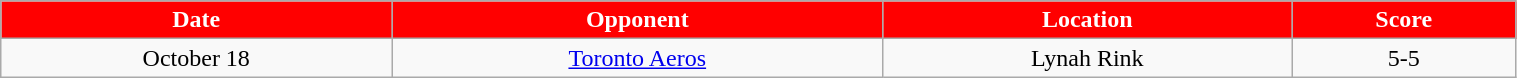<table class="wikitable" width="80%">
<tr align="center"  style="background:red;color:white;">
<td><strong>Date</strong></td>
<td><strong>Opponent</strong></td>
<td><strong>Location</strong></td>
<td><strong>Score</strong></td>
</tr>
<tr align="center" bgcolor="">
<td>October 18</td>
<td><a href='#'>Toronto Aeros</a></td>
<td>Lynah Rink</td>
<td>5-5</td>
</tr>
</table>
